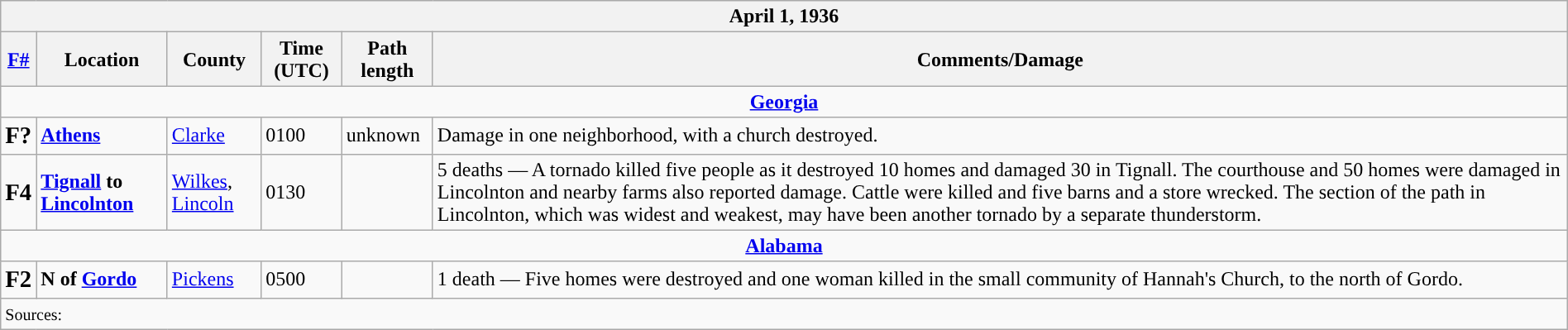<table class="wikitable collapsible" style="width:100%;">
<tr>
<th colspan="7">April 1, 1936</th>
</tr>
<tr>
<th><a href='#'>F#</a></th>
<th>Location</th>
<th>County</th>
<th>Time (UTC)</th>
<th>Path length</th>
<th>Comments/Damage</th>
</tr>
<tr>
<td colspan="7" style="text-align:center;"><strong><a href='#'>Georgia</a></strong></td>
</tr>
<tr>
<td><big><strong>F?</strong></big></td>
<td><strong><a href='#'>Athens</a></strong></td>
<td><a href='#'>Clarke</a></td>
<td>0100</td>
<td>unknown</td>
<td>Damage in one neighborhood, with a church destroyed.</td>
</tr>
<tr>
<td><big><strong>F4</strong></big></td>
<td><strong><a href='#'>Tignall</a> to <a href='#'>Lincolnton</a></strong></td>
<td><a href='#'>Wilkes</a>, <a href='#'>Lincoln</a></td>
<td>0130</td>
<td></td>
<td>5 deaths — A tornado killed five people as it destroyed 10 homes and damaged 30 in Tignall. The courthouse and 50 homes were damaged in Lincolnton and nearby farms also reported damage. Cattle were killed and five barns and a store wrecked. The section of the path in Lincolnton, which was widest and weakest, may have been another tornado by a separate thunderstorm.</td>
</tr>
<tr>
<td colspan="7" style="text-align:center;"><strong><a href='#'>Alabama</a></strong></td>
</tr>
<tr>
<td><big><strong>F2</strong></big></td>
<td><strong>N of <a href='#'>Gordo</a></strong></td>
<td><a href='#'>Pickens</a></td>
<td>0500</td>
<td></td>
<td>1 death — Five homes were destroyed and one woman killed in the small community of Hannah's Church,  to the north of Gordo.</td>
</tr>
<tr>
<td colspan="7"><small>Sources:</small></td>
</tr>
</table>
